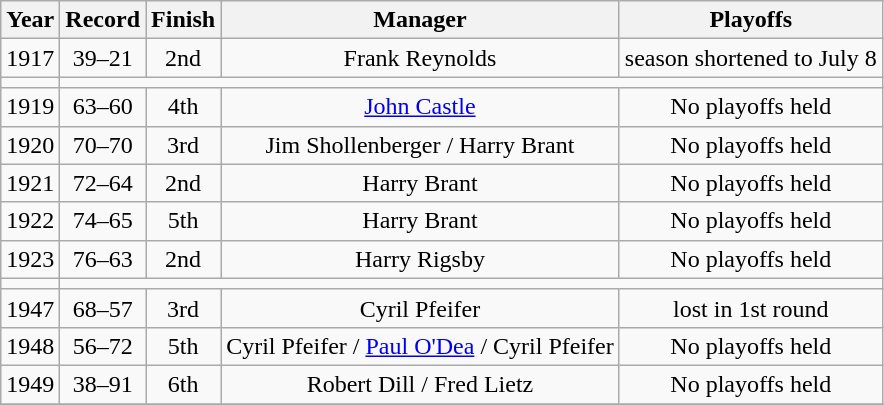<table class="wikitable">
<tr>
<th>Year</th>
<th>Record</th>
<th>Finish</th>
<th>Manager</th>
<th>Playoffs</th>
</tr>
<tr align=center>
<td>1917</td>
<td>39–21</td>
<td>2nd</td>
<td>Frank Reynolds</td>
<td>season shortened to July 8</td>
</tr>
<tr align=center>
<td></td>
</tr>
<tr align=center>
<td>1919</td>
<td>63–60</td>
<td>4th</td>
<td><a href='#'>John Castle</a></td>
<td>No playoffs held</td>
</tr>
<tr align=center>
<td>1920</td>
<td>70–70</td>
<td>3rd</td>
<td>Jim Shollenberger / Harry Brant</td>
<td>No playoffs held</td>
</tr>
<tr align=center>
<td>1921</td>
<td>72–64</td>
<td>2nd</td>
<td>Harry Brant</td>
<td>No playoffs held</td>
</tr>
<tr align=center>
<td>1922</td>
<td>74–65</td>
<td>5th</td>
<td>Harry Brant</td>
<td>No playoffs held</td>
</tr>
<tr align=center>
<td>1923</td>
<td>76–63</td>
<td>2nd</td>
<td>Harry Rigsby</td>
<td>No playoffs held</td>
</tr>
<tr align=center>
<td></td>
</tr>
<tr align=center>
<td>1947</td>
<td>68–57</td>
<td>3rd</td>
<td>Cyril Pfeifer</td>
<td>lost in 1st round</td>
</tr>
<tr align=center>
<td>1948</td>
<td>56–72</td>
<td>5th</td>
<td>Cyril Pfeifer / <a href='#'>Paul O'Dea</a> / Cyril Pfeifer</td>
<td>No playoffs held</td>
</tr>
<tr align=center>
<td>1949</td>
<td>38–91</td>
<td>6th</td>
<td>Robert Dill / Fred Lietz</td>
<td>No playoffs held</td>
</tr>
<tr align=center>
</tr>
</table>
